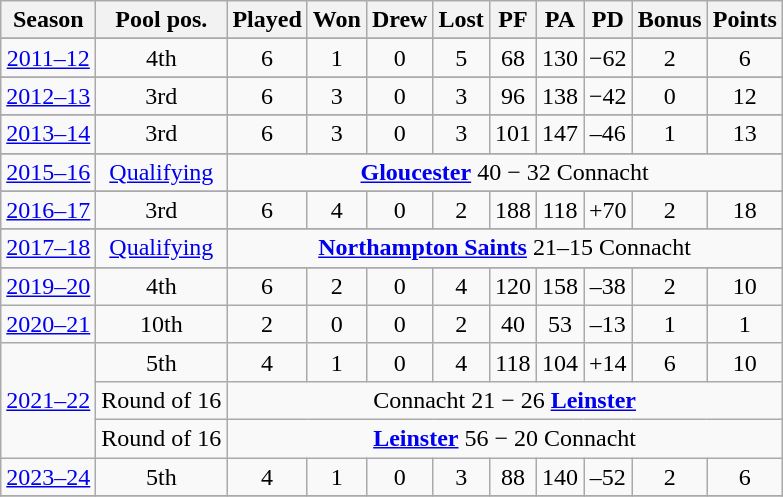<table class="wikitable collapsible collapsed" style="text-align:center">
<tr>
<th>Season</th>
<th>Pool pos.</th>
<th>Played</th>
<th>Won</th>
<th>Drew</th>
<th>Lost</th>
<th>PF</th>
<th>PA</th>
<th>PD</th>
<th>Bonus</th>
<th>Points</th>
</tr>
<tr>
</tr>
<tr>
<td><a href='#'>2011–12</a></td>
<td>4th</td>
<td>6</td>
<td>1</td>
<td>0</td>
<td>5</td>
<td>68</td>
<td>130</td>
<td>−62</td>
<td>2</td>
<td>6</td>
</tr>
<tr>
</tr>
<tr>
<td><a href='#'>2012–13</a></td>
<td>3rd</td>
<td>6</td>
<td>3</td>
<td>0</td>
<td>3</td>
<td>96</td>
<td>138</td>
<td>−42</td>
<td>0</td>
<td>12</td>
</tr>
<tr>
</tr>
<tr>
<td><a href='#'>2013–14</a></td>
<td>3rd</td>
<td>6</td>
<td>3</td>
<td>0</td>
<td>3</td>
<td>101</td>
<td>147</td>
<td>–46</td>
<td>1</td>
<td>13</td>
</tr>
<tr>
</tr>
<tr>
<td><a href='#'>2015–16</a></td>
<td><a href='#'>Qualifying</a></td>
<td colspan=9><strong><a href='#'>Gloucester</a></strong> 40 − 32  Connacht</td>
</tr>
<tr>
</tr>
<tr>
<td><a href='#'>2016–17</a></td>
<td>3rd</td>
<td>6</td>
<td>4</td>
<td>0</td>
<td>2</td>
<td>188</td>
<td>118</td>
<td>+70</td>
<td>2</td>
<td>18</td>
</tr>
<tr>
</tr>
<tr>
<td><a href='#'>2017–18</a></td>
<td><a href='#'>Qualifying</a></td>
<td colspan=9><strong><a href='#'>Northampton Saints</a></strong> 21–15 Connacht</td>
</tr>
<tr>
</tr>
<tr>
<td><a href='#'>2019–20</a></td>
<td>4th</td>
<td>6</td>
<td>2</td>
<td>0</td>
<td>4</td>
<td>120</td>
<td>158</td>
<td>–38</td>
<td>2</td>
<td>10</td>
</tr>
<tr>
<td><a href='#'>2020–21</a></td>
<td>10th</td>
<td>2</td>
<td>0</td>
<td>0</td>
<td>2</td>
<td>40</td>
<td>53</td>
<td>–13</td>
<td>1</td>
<td>1</td>
</tr>
<tr>
<td rowspan=3><a href='#'>2021–22</a></td>
<td>5th</td>
<td>4</td>
<td>1</td>
<td>0</td>
<td>4</td>
<td>118</td>
<td>104</td>
<td>+14</td>
<td>6</td>
<td>10</td>
</tr>
<tr>
<td>Round of 16</td>
<td colspan=9>Connacht 21 − 26 <strong><a href='#'>Leinster</a></strong></td>
</tr>
<tr>
<td>Round of 16</td>
<td colspan=9><strong><a href='#'>Leinster</a></strong> 56 − 20 Connacht</td>
</tr>
<tr>
<td><a href='#'>2023–24</a></td>
<td>5th</td>
<td>4</td>
<td>1</td>
<td>0</td>
<td>3</td>
<td>88</td>
<td>140</td>
<td>–52</td>
<td>2</td>
<td>6</td>
</tr>
<tr>
</tr>
</table>
